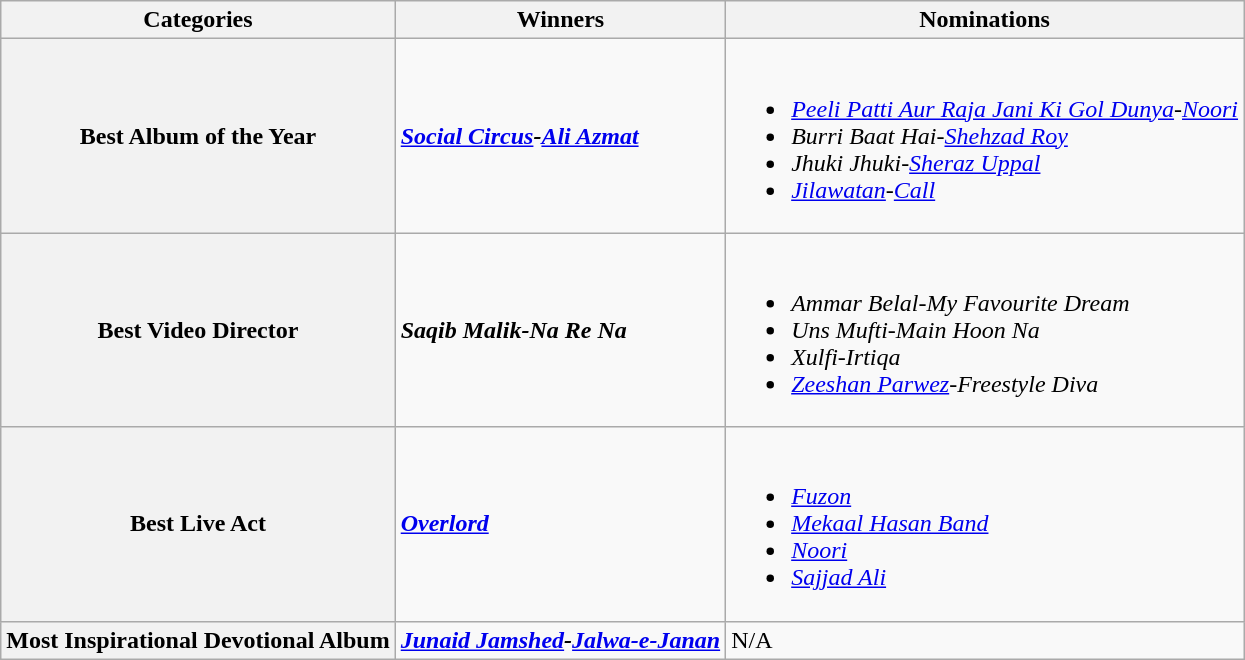<table class="wikitable style">
<tr>
<th>Categories</th>
<th>Winners</th>
<th>Nominations</th>
</tr>
<tr>
<th><strong>Best Album of the Year</strong></th>
<td><strong><em><a href='#'>Social Circus</a>-<a href='#'>Ali Azmat</a></em></strong></td>
<td><br><ul><li><em><a href='#'>Peeli Patti Aur Raja Jani Ki Gol Dunya</a>-<a href='#'>Noori</a></em></li><li><em>Burri Baat Hai-<a href='#'>Shehzad Roy</a></em></li><li><em>Jhuki Jhuki-<a href='#'>Sheraz Uppal</a></em></li><li><em><a href='#'>Jilawatan</a>-<a href='#'>Call</a></em></li></ul></td>
</tr>
<tr>
<th><strong>Best Video Director</strong></th>
<td><strong><em>Saqib Malik-Na Re Na</em></strong></td>
<td><br><ul><li><em>Ammar Belal-My Favourite Dream</em></li><li><em>Uns Mufti-Main Hoon Na</em></li><li><em>Xulfi-Irtiqa</em></li><li><em><a href='#'>Zeeshan Parwez</a>-Freestyle Diva</em></li></ul></td>
</tr>
<tr>
<th><strong>Best Live Act</strong></th>
<td><strong><em><a href='#'>Overlord</a></em></strong></td>
<td><br><ul><li><em><a href='#'>Fuzon</a></em></li><li><em><a href='#'>Mekaal Hasan Band</a></em></li><li><em><a href='#'>Noori</a></em></li><li><em><a href='#'>Sajjad Ali</a></em></li></ul></td>
</tr>
<tr>
<th><strong>Most Inspirational Devotional Album</strong></th>
<td><strong><em><a href='#'>Junaid Jamshed</a>-<a href='#'>Jalwa-e-Janan</a></em></strong></td>
<td>N/A</td>
</tr>
</table>
